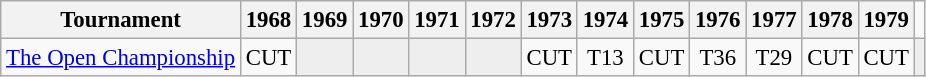<table class="wikitable" style="font-size:95%;text-align:center;">
<tr>
<th>Tournament</th>
<th>1968</th>
<th>1969</th>
<th>1970</th>
<th>1971</th>
<th>1972</th>
<th>1973</th>
<th>1974</th>
<th>1975</th>
<th>1976</th>
<th>1977</th>
<th>1978</th>
<th>1979</th>
</tr>
<tr>
<td align=left><a href='#'>The Open Championship</a></td>
<td>CUT</td>
<td style="background:#eeeeee;"></td>
<td style="background:#eeeeee;"></td>
<td style="background:#eeeeee;"></td>
<td style="background:#eeeeee;"></td>
<td>CUT</td>
<td>T13</td>
<td>CUT</td>
<td>T36</td>
<td>T29</td>
<td>CUT</td>
<td>CUT</td>
<td style="background:#eeeeee;"></td>
</tr>
</table>
